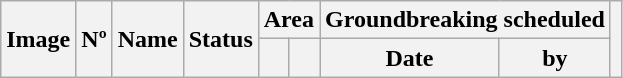<table class="wikitable sortable">
<tr>
<th rowspan=2>Image</th>
<th rowspan=2>Nº</th>
<th rowspan=2>Name</th>
<th rowspan=2>Status</th>
<th colspan=2>Area</th>
<th colspan=2>Groundbreaking scheduled</th>
<th rowspan=2></th>
</tr>
<tr>
<th></th>
<th></th>
<th data-sort-type=date>Date</th>
<th>by<br>


</th>
</tr>
</table>
